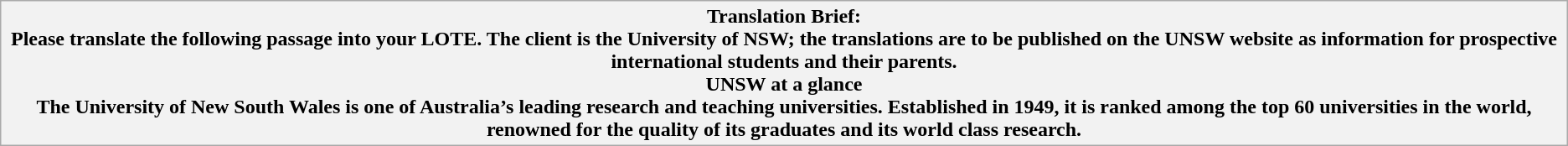<table class="wikitable">
<tr>
<th><strong>Translation Brief:</strong><br><strong>Please translate the following passage into your LOTE. The client is the University of NSW; the translations are to be published on the UNSW website as information for prospective international students and their parents.</strong><br>UNSW at a glance<br><strong>The University of New South Wales is one of Australia’s leading research and teaching universities. Established in 1949, it is ranked among the top 60 universities in the world, renowned for the quality of its graduates and its world class research.</strong></th>
</tr>
</table>
